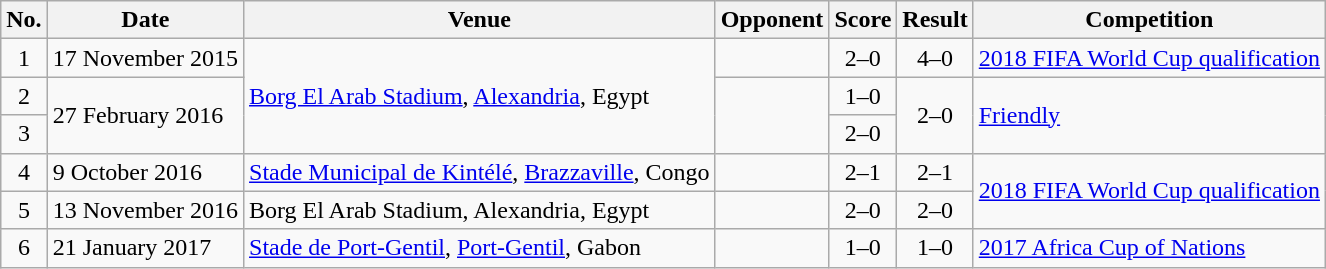<table class="wikitable sortable">
<tr>
<th scope="col">No.</th>
<th scope="col">Date</th>
<th scope="col">Venue</th>
<th scope="col">Opponent</th>
<th scope="col">Score</th>
<th scope="col">Result</th>
<th scope="col">Competition</th>
</tr>
<tr>
<td align=center>1</td>
<td>17 November 2015</td>
<td rowspan=3><a href='#'>Borg El Arab Stadium</a>, <a href='#'>Alexandria</a>, Egypt</td>
<td></td>
<td align=center>2–0</td>
<td align=center>4–0</td>
<td><a href='#'>2018 FIFA World Cup qualification</a></td>
</tr>
<tr>
<td align=center>2</td>
<td rowspan=2>27 February 2016</td>
<td rowspan=2></td>
<td align=center>1–0</td>
<td rowspan=2 align=center>2–0</td>
<td rowspan=2><a href='#'>Friendly</a></td>
</tr>
<tr>
<td align=center>3</td>
<td align=center>2–0</td>
</tr>
<tr>
<td align=center>4</td>
<td>9 October 2016</td>
<td><a href='#'>Stade Municipal de Kintélé</a>, <a href='#'>Brazzaville</a>, Congo</td>
<td></td>
<td align=center>2–1</td>
<td align=center>2–1</td>
<td rowspan=2><a href='#'>2018 FIFA World Cup qualification</a></td>
</tr>
<tr>
<td align=center>5</td>
<td>13 November 2016</td>
<td>Borg El Arab Stadium, Alexandria, Egypt</td>
<td></td>
<td align=center>2–0</td>
<td align=center>2–0</td>
</tr>
<tr>
<td align=center>6</td>
<td>21 January 2017</td>
<td><a href='#'>Stade de Port-Gentil</a>, <a href='#'>Port-Gentil</a>, Gabon</td>
<td></td>
<td align=center>1–0</td>
<td align=center>1–0</td>
<td><a href='#'>2017 Africa Cup of Nations</a></td>
</tr>
</table>
